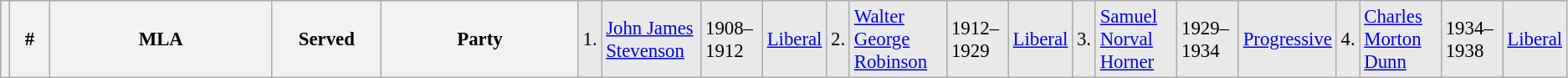<table class="wikitable" style="font-size: 95%; clear:both">
<tr style="background-color:#E9E9E9">
<th></th>
<th style="width: 25px">#</th>
<th style="width: 170px">MLA</th>
<th style="width: 80px">Served</th>
<th style="width: 150px">Party<br></th>
<td>1.</td>
<td><a href='#'>John James Stevenson</a></td>
<td>1908–1912</td>
<td><a href='#'>Liberal</a><br></td>
<td>2.</td>
<td><a href='#'>Walter George Robinson</a></td>
<td>1912–1929</td>
<td><a href='#'>Liberal</a><br></td>
<td>3.</td>
<td><a href='#'>Samuel Norval Horner</a></td>
<td>1929–1934</td>
<td><a href='#'>Progressive</a><br></td>
<td>4.</td>
<td><a href='#'>Charles Morton Dunn</a></td>
<td>1934–1938</td>
<td><a href='#'>Liberal</a></td>
</tr>
</table>
